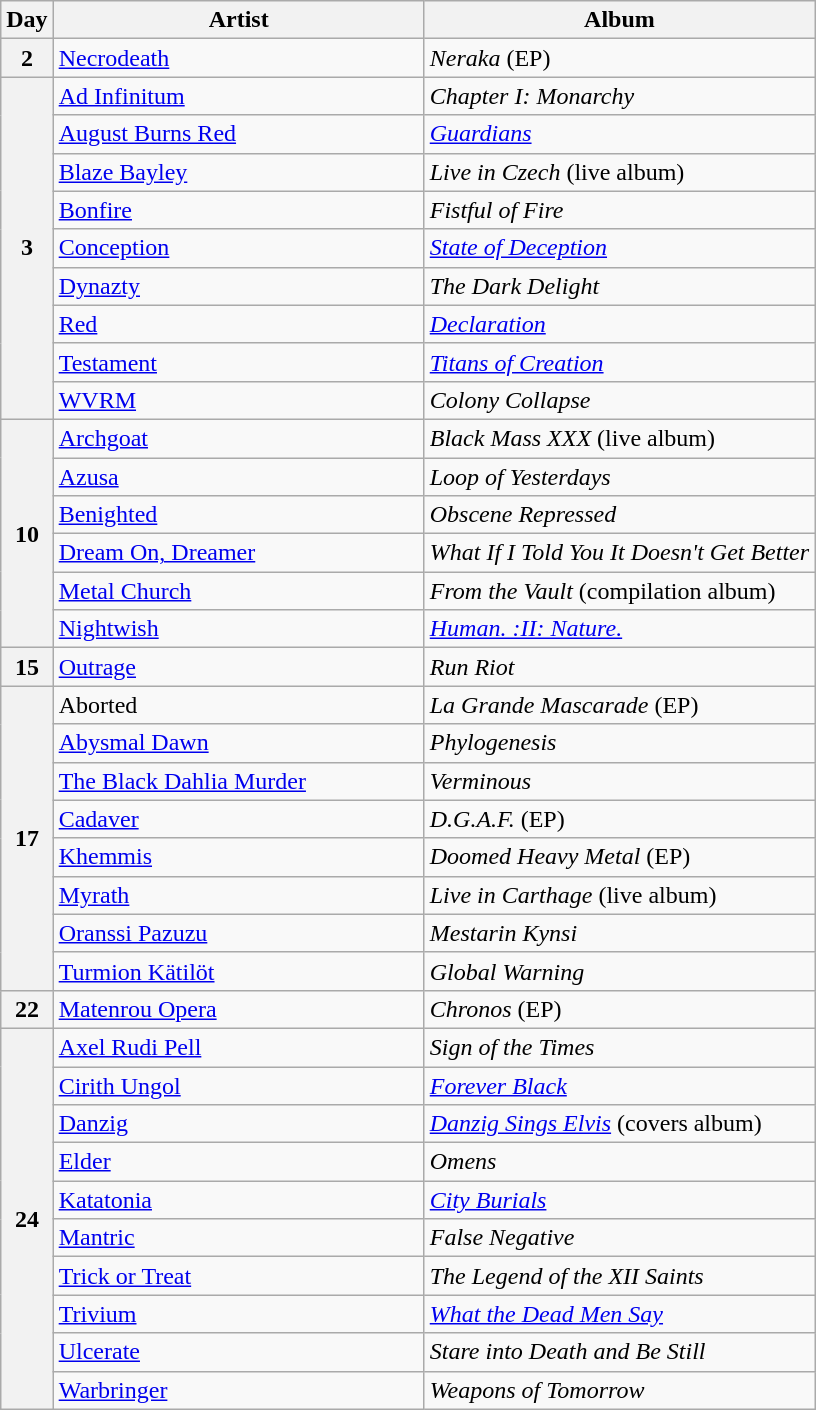<table class="wikitable" id="table_April">
<tr>
<th scope="col">Day</th>
<th scope="col" style="width:15em;">Artist</th>
<th scope="col">Album</th>
</tr>
<tr>
<th scope="row">2</th>
<td><a href='#'>Necrodeath</a></td>
<td><em>Neraka</em> (EP)</td>
</tr>
<tr>
<th scope="row" rowspan="9">3</th>
<td><a href='#'>Ad Infinitum</a></td>
<td><em>Chapter I: Monarchy</em></td>
</tr>
<tr>
<td><a href='#'>August Burns Red</a></td>
<td><em><a href='#'>Guardians</a></em></td>
</tr>
<tr>
<td><a href='#'>Blaze Bayley</a></td>
<td><em>Live in Czech</em> (live album)</td>
</tr>
<tr>
<td><a href='#'>Bonfire</a></td>
<td><em>Fistful of Fire</em></td>
</tr>
<tr>
<td><a href='#'>Conception</a></td>
<td><em><a href='#'>State of Deception</a></em></td>
</tr>
<tr>
<td><a href='#'>Dynazty</a></td>
<td><em>The Dark Delight</em></td>
</tr>
<tr>
<td><a href='#'>Red</a></td>
<td><em><a href='#'>Declaration</a></em></td>
</tr>
<tr>
<td><a href='#'>Testament</a></td>
<td><em><a href='#'>Titans of Creation</a></em></td>
</tr>
<tr>
<td><a href='#'>WVRM</a></td>
<td><em>Colony Collapse</em></td>
</tr>
<tr>
<th scope="row" rowspan="6">10</th>
<td><a href='#'>Archgoat</a></td>
<td><em>Black Mass XXX</em> (live album)</td>
</tr>
<tr>
<td><a href='#'>Azusa</a></td>
<td><em>Loop of Yesterdays</em></td>
</tr>
<tr>
<td><a href='#'>Benighted</a></td>
<td><em>Obscene Repressed</em></td>
</tr>
<tr>
<td><a href='#'>Dream On, Dreamer</a></td>
<td><em>What If I Told You It Doesn't Get Better</em></td>
</tr>
<tr>
<td><a href='#'>Metal Church</a></td>
<td><em>From the Vault</em> (compilation album)</td>
</tr>
<tr>
<td><a href='#'>Nightwish</a></td>
<td><em><a href='#'>Human. :II: Nature.</a></em></td>
</tr>
<tr>
<th scope="row">15</th>
<td><a href='#'>Outrage</a></td>
<td><em>Run Riot</em></td>
</tr>
<tr>
<th scope="row" rowspan="8">17</th>
<td>Aborted</td>
<td><em>La Grande Mascarade</em> (EP)</td>
</tr>
<tr>
<td><a href='#'>Abysmal Dawn</a></td>
<td><em>Phylogenesis</em></td>
</tr>
<tr>
<td><a href='#'>The Black Dahlia Murder</a></td>
<td><em>Verminous</em></td>
</tr>
<tr>
<td><a href='#'>Cadaver</a></td>
<td><em>D.G.A.F.</em> (EP)</td>
</tr>
<tr>
<td><a href='#'>Khemmis</a></td>
<td><em>Doomed Heavy Metal</em> (EP)</td>
</tr>
<tr>
<td><a href='#'>Myrath</a></td>
<td><em>Live in Carthage</em> (live album)</td>
</tr>
<tr>
<td><a href='#'>Oranssi Pazuzu</a></td>
<td><em>Mestarin Kynsi</em></td>
</tr>
<tr>
<td><a href='#'>Turmion Kätilöt</a></td>
<td><em>Global Warning</em></td>
</tr>
<tr>
<th scope="row">22</th>
<td><a href='#'>Matenrou Opera</a></td>
<td><em>Chronos</em> (EP)</td>
</tr>
<tr>
<th scope="row" rowspan="10">24</th>
<td><a href='#'>Axel Rudi Pell</a></td>
<td><em>Sign of the Times</em></td>
</tr>
<tr>
<td><a href='#'>Cirith Ungol</a></td>
<td><em><a href='#'>Forever Black</a></em></td>
</tr>
<tr>
<td><a href='#'>Danzig</a></td>
<td><em><a href='#'>Danzig Sings Elvis</a></em> (covers album)</td>
</tr>
<tr>
<td><a href='#'>Elder</a></td>
<td><em>Omens</em></td>
</tr>
<tr>
<td><a href='#'>Katatonia</a></td>
<td><em><a href='#'>City Burials</a></em></td>
</tr>
<tr>
<td><a href='#'>Mantric</a></td>
<td><em>False Negative</em></td>
</tr>
<tr>
<td><a href='#'>Trick or Treat</a></td>
<td><em>The Legend of the XII Saints</em></td>
</tr>
<tr>
<td><a href='#'>Trivium</a></td>
<td><em><a href='#'>What the Dead Men Say</a></em></td>
</tr>
<tr>
<td><a href='#'>Ulcerate</a></td>
<td><em>Stare into Death and Be Still</em></td>
</tr>
<tr>
<td><a href='#'>Warbringer</a></td>
<td><em>Weapons of Tomorrow</em></td>
</tr>
</table>
